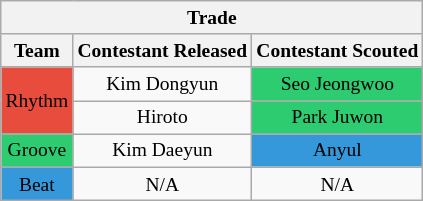<table class="wikitable" style="text-align:center; font-size: small" ">
<tr>
<th colspan="3">Trade</th>
</tr>
<tr>
<th>Team</th>
<th>Contestant Released</th>
<th>Contestant Scouted</th>
</tr>
<tr>
<td rowspan="2" style="background:#e74c3c">Rhythm</td>
<td>Kim Dongyun</td>
<td style="background:#2ecc71">Seo Jeongwoo</td>
</tr>
<tr>
<td>Hiroto</td>
<td style="background:#2ecc71">Park Juwon</td>
</tr>
<tr>
<td style="background:#2ecc71">Groove</td>
<td>Kim Daeyun</td>
<td style="background:#3498db">Anyul</td>
</tr>
<tr>
<td style="background:#3498db">Beat</td>
<td>N/A</td>
<td>N/A</td>
</tr>
</table>
